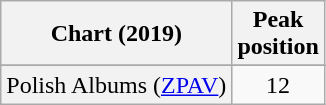<table class="wikitable sortable" style="text-align:left;">
<tr>
<th>Chart (2019)</th>
<th>Peak<br>position</th>
</tr>
<tr>
</tr>
<tr>
<td align="left" bgcolor="#f2f2f2">Polish Albums (<a href='#'>ZPAV</a>)</td>
<td align="center">12</td>
</tr>
</table>
